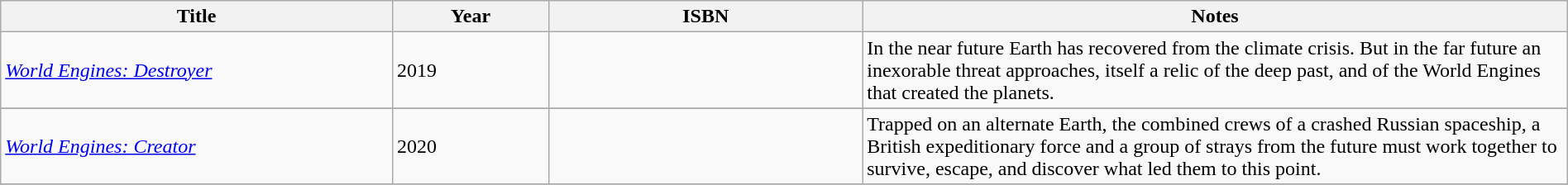<table class='wikitable' width='100%'>
<tr>
<th width='25%'>Title</th>
<th width='10%'>Year</th>
<th width='20%'>ISBN</th>
<th width='45%'>Notes</th>
</tr>
<tr>
<td><em><a href='#'>World Engines: Destroyer</a></em></td>
<td>2019</td>
<td></td>
<td>In the near future Earth has recovered from the climate crisis. But in the far future an inexorable threat approaches, itself a relic of the deep past, and of the World Engines that created the planets.</td>
</tr>
<tr>
</tr>
<tr>
<td><em><a href='#'>World Engines: Creator</a></em></td>
<td>2020</td>
<td></td>
<td>Trapped on an alternate Earth, the combined crews of a crashed Russian spaceship, a British expeditionary force and a group of strays from the future must work together to survive, escape, and discover what led them to this point.</td>
</tr>
<tr>
</tr>
</table>
